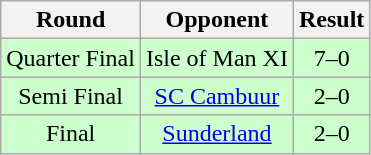<table class="wikitable" style="font-size:100%; text-align:center">
<tr>
<th>Round</th>
<th>Opponent</th>
<th>Result</th>
</tr>
<tr style="background-color: #CCFFCC;">
<td>Quarter Final</td>
<td>Isle of Man XI</td>
<td>7–0</td>
</tr>
<tr style="background-color: #CCFFCC;">
<td>Semi Final</td>
<td><a href='#'>SC Cambuur</a></td>
<td>2–0</td>
</tr>
<tr style="background-color: #CCFFCC;">
<td>Final</td>
<td><a href='#'>Sunderland</a></td>
<td>2–0</td>
</tr>
</table>
